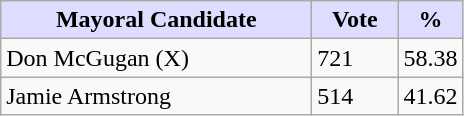<table class="wikitable">
<tr>
<th style="background:#ddf; width:200px;">Mayoral Candidate </th>
<th style="background:#ddf; width:50px;">Vote</th>
<th style="background:#ddf; width:30px;">%</th>
</tr>
<tr>
<td>Don McGugan (X)</td>
<td>721</td>
<td>58.38</td>
</tr>
<tr>
<td>Jamie Armstrong</td>
<td>514</td>
<td>41.62</td>
</tr>
</table>
